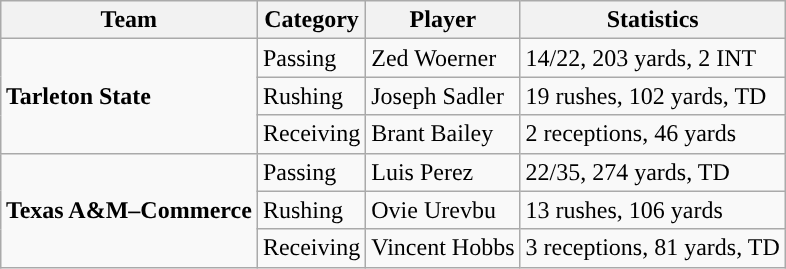<table class="wikitable" style="float: right;">
<tr>
<th>Team</th>
<th>Category</th>
<th>Player</th>
<th>Statistics</th>
</tr>
<tr>
<td rowspan=3><strong>Tarleton State</strong></td>
<td>Passing</td>
<td>Zed Woerner</td>
<td>14/22, 203 yards, 2 INT</td>
</tr>
<tr>
<td>Rushing</td>
<td>Joseph Sadler</td>
<td>19 rushes, 102 yards, TD</td>
</tr>
<tr>
<td>Receiving</td>
<td>Brant Bailey</td>
<td>2 receptions, 46 yards</td>
</tr>
<tr>
<td rowspan=3><strong>Texas A&M–Commerce</strong></td>
<td>Passing</td>
<td>Luis Perez</td>
<td>22/35, 274 yards, TD</td>
</tr>
<tr>
<td>Rushing</td>
<td>Ovie Urevbu</td>
<td>13 rushes, 106 yards</td>
</tr>
<tr>
<td>Receiving</td>
<td>Vincent Hobbs</td>
<td>3 receptions, 81 yards, TD</td>
</tr>
</table>
